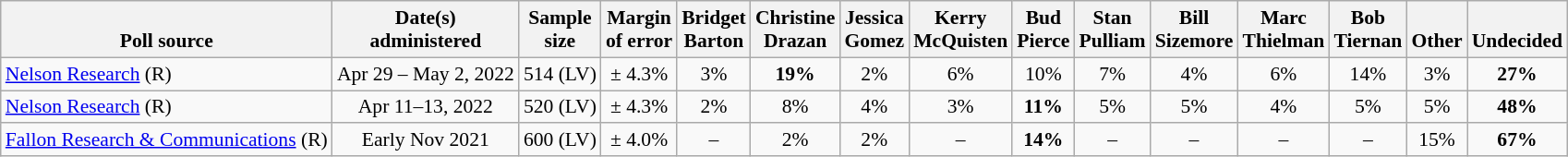<table class="wikitable" style="font-size:90%;text-align:center;">
<tr valign=bottom>
<th>Poll source</th>
<th>Date(s)<br>administered</th>
<th>Sample<br>size</th>
<th>Margin<br>of error</th>
<th>Bridget<br>Barton</th>
<th>Christine<br>Drazan</th>
<th>Jessica<br>Gomez</th>
<th>Kerry<br>McQuisten</th>
<th>Bud<br>Pierce</th>
<th>Stan<br>Pulliam</th>
<th>Bill<br>Sizemore</th>
<th>Marc<br>Thielman</th>
<th>Bob<br>Tiernan</th>
<th>Other</th>
<th>Undecided</th>
</tr>
<tr>
<td style="text-align:left;"><a href='#'>Nelson Research</a> (R)</td>
<td>Apr 29 – May 2, 2022</td>
<td>514 (LV)</td>
<td>± 4.3%</td>
<td>3%</td>
<td><strong>19%</strong></td>
<td>2%</td>
<td>6%</td>
<td>10%</td>
<td>7%</td>
<td>4%</td>
<td>6%</td>
<td>14%</td>
<td>3%</td>
<td><strong>27%</strong></td>
</tr>
<tr>
<td style="text-align:left;"><a href='#'>Nelson Research</a> (R)</td>
<td>Apr 11–13, 2022</td>
<td>520 (LV)</td>
<td>± 4.3%</td>
<td>2%</td>
<td>8%</td>
<td>4%</td>
<td>3%</td>
<td><strong>11%</strong></td>
<td>5%</td>
<td>5%</td>
<td>4%</td>
<td>5%</td>
<td>5%</td>
<td><strong>48%</strong></td>
</tr>
<tr>
<td style="text-align:left;"><a href='#'>Fallon Research & Communications</a> (R)</td>
<td>Early Nov 2021</td>
<td>600 (LV)</td>
<td>± 4.0%</td>
<td>–</td>
<td>2%</td>
<td>2%</td>
<td>–</td>
<td><strong>14%</strong></td>
<td>–</td>
<td>–</td>
<td>–</td>
<td>–</td>
<td>15%</td>
<td><strong>67%</strong></td>
</tr>
</table>
